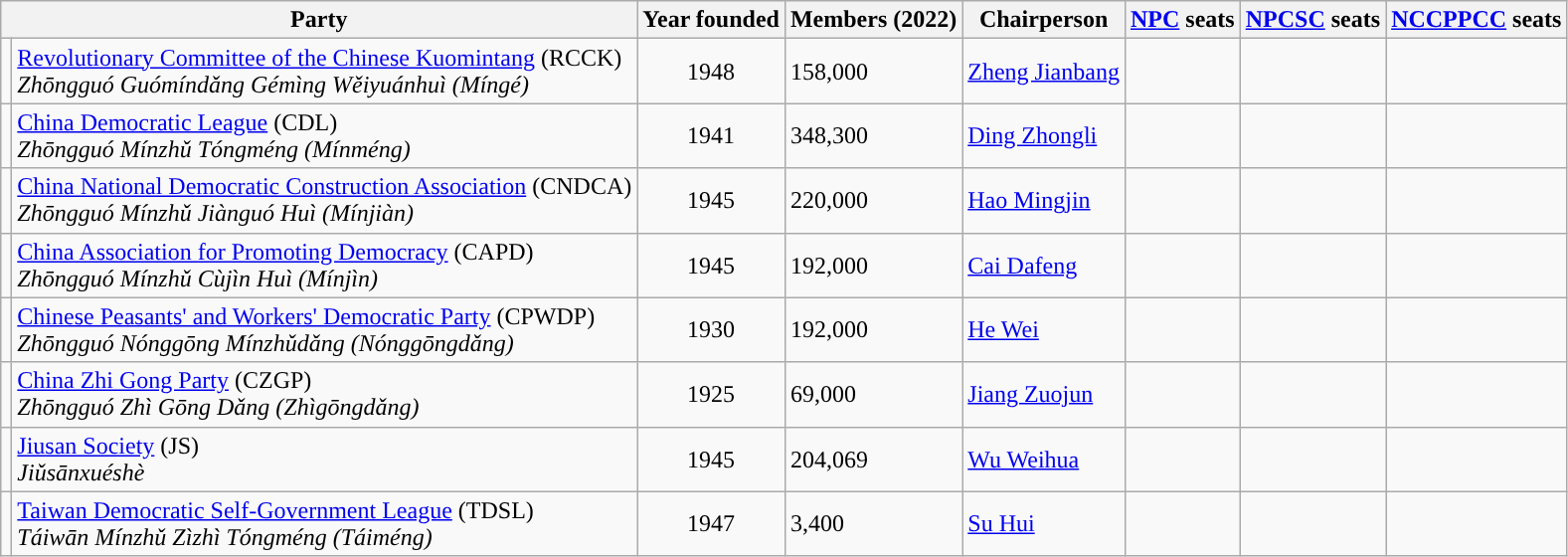<table class="wikitable sortable">
<tr>
<th colspan="2" align="left">Party</th>
<th>Year founded</th>
<th>Members (2022)</th>
<th>Chairperson</th>
<th><a href='#'>NPC</a> seats</th>
<th><a href='#'>NPCSC</a> seats</th>
<th><a href='#'>NCCPPCC</a> seats</th>
</tr>
<tr>
<td></td>
<td><a href='#'>Revolutionary Committee of the Chinese Kuomintang</a> (RCCK)<br>
<em>Zhōngguó Guómíndǎng Gémìng Wěiyuánhuì (Míngé)</em></td>
<td align="center">1948</td>
<td>158,000</td>
<td><a href='#'>Zheng Jianbang</a><br></td>
<td></td>
<td></td>
<td></td>
</tr>
<tr>
<td></td>
<td><a href='#'>China Democratic League</a> (CDL)<br>
<em>Zhōngguó Mínzhǔ Tóngméng (Mínméng)</em></td>
<td align="center">1941</td>
<td>348,300</td>
<td><a href='#'>Ding Zhongli</a><br></td>
<td></td>
<td></td>
<td></td>
</tr>
<tr>
<td></td>
<td><a href='#'>China National Democratic Construction Association</a> (CNDCA)<br>
<em>Zhōngguó Mínzhǔ Jiànguó Huì (Mínjiàn)</em></td>
<td align="center">1945</td>
<td>220,000</td>
<td><a href='#'>Hao Mingjin</a><br></td>
<td></td>
<td></td>
<td></td>
</tr>
<tr>
<td></td>
<td><a href='#'>China Association for Promoting Democracy</a> (CAPD)<br>
<em>Zhōngguó Mínzhǔ Cùjìn Huì (Mínjìn)</em></td>
<td align="center">1945</td>
<td>192,000</td>
<td><a href='#'>Cai Dafeng</a><br></td>
<td></td>
<td></td>
<td></td>
</tr>
<tr>
<td></td>
<td><a href='#'>Chinese Peasants' and Workers' Democratic Party</a> (CPWDP)<br>
<em>Zhōngguó Nónggōng Mínzhǔdǎng (Nónggōngdǎng)</em></td>
<td align="center">1930</td>
<td>192,000</td>
<td><a href='#'>He Wei</a><br></td>
<td></td>
<td></td>
<td></td>
</tr>
<tr>
<td></td>
<td><a href='#'>China Zhi Gong Party</a> (CZGP)<br>
<em>Zhōngguó Zhì Gōng Dǎng (Zhìgōngdǎng)</em></td>
<td align="center">1925</td>
<td>69,000</td>
<td><a href='#'>Jiang Zuojun</a><br></td>
<td></td>
<td></td>
<td></td>
</tr>
<tr>
<td></td>
<td><a href='#'>Jiusan Society</a> (JS)<br>
<em>Jiǔsānxuéshè</em></td>
<td align="center">1945</td>
<td>204,069</td>
<td><a href='#'>Wu Weihua</a><br></td>
<td></td>
<td></td>
<td></td>
</tr>
<tr>
<td></td>
<td><a href='#'>Taiwan Democratic Self-Government League</a> (TDSL)<br>
<em>Táiwān Mínzhǔ Zìzhì Tóngméng (Táiméng)</em></td>
<td align="center">1947</td>
<td>3,400</td>
<td><a href='#'>Su Hui</a><br></td>
<td></td>
<td></td>
<td></td>
</tr>
</table>
